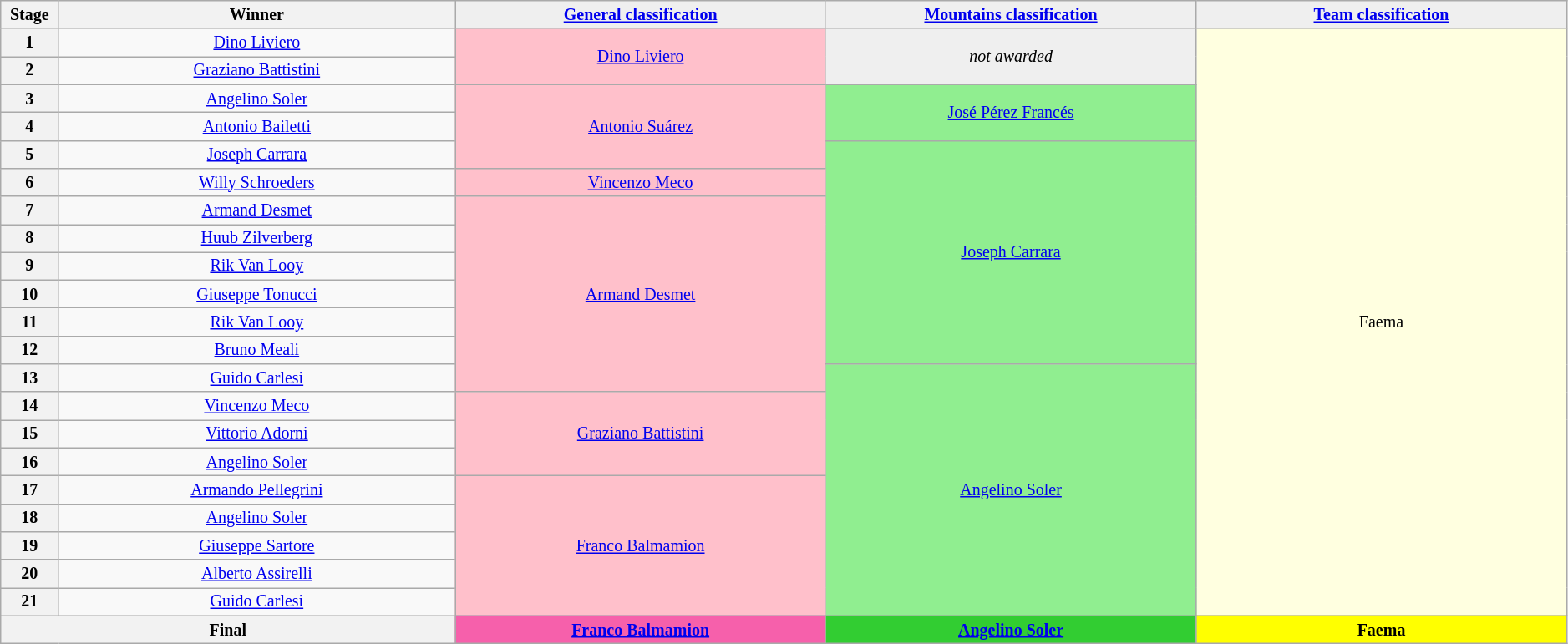<table class="wikitable" style="text-align: center; font-size:smaller;">
<tr style="background:#efefef;">
<th style="width:1%;">Stage</th>
<th style="width:15%;">Winner</th>
<th style="background:#efefef; width:14%;"><a href='#'>General classification</a><br></th>
<th style="background:#efefef; width:14%;"><a href='#'>Mountains classification</a></th>
<th style="background:#efefef; width:14%;"><a href='#'>Team classification</a></th>
</tr>
<tr>
<th>1</th>
<td><a href='#'>Dino Liviero</a></td>
<td style="background:pink;" rowspan=2><a href='#'>Dino Liviero</a></td>
<td style="background:#EFEFEF;" rowspan=2><em>not awarded</em></td>
<td style="background:lightyellow;" rowspan=21>Faema</td>
</tr>
<tr>
<th>2</th>
<td><a href='#'>Graziano Battistini</a></td>
</tr>
<tr>
<th>3</th>
<td><a href='#'>Angelino Soler</a></td>
<td style="background:pink;" rowspan=3><a href='#'>Antonio Suárez</a></td>
<td style="background:lightgreen;" rowspan=2><a href='#'>José Pérez Francés</a></td>
</tr>
<tr>
<th>4</th>
<td><a href='#'>Antonio Bailetti</a></td>
</tr>
<tr>
<th>5</th>
<td><a href='#'>Joseph Carrara</a></td>
<td style="background:lightgreen;" rowspan=8><a href='#'>Joseph Carrara</a></td>
</tr>
<tr>
<th>6</th>
<td><a href='#'>Willy Schroeders</a></td>
<td style="background:pink;"><a href='#'>Vincenzo Meco</a></td>
</tr>
<tr>
<th>7</th>
<td><a href='#'>Armand Desmet</a></td>
<td style="background:pink;" rowspan=7><a href='#'>Armand Desmet</a></td>
</tr>
<tr>
<th>8</th>
<td><a href='#'>Huub Zilverberg</a></td>
</tr>
<tr>
<th>9</th>
<td><a href='#'>Rik Van Looy</a></td>
</tr>
<tr>
<th>10</th>
<td><a href='#'>Giuseppe Tonucci</a></td>
</tr>
<tr>
<th>11</th>
<td><a href='#'>Rik Van Looy</a></td>
</tr>
<tr>
<th>12</th>
<td><a href='#'>Bruno Meali</a></td>
</tr>
<tr>
<th>13</th>
<td><a href='#'>Guido Carlesi</a></td>
<td style="background:lightgreen;" rowspan=9><a href='#'>Angelino Soler</a></td>
</tr>
<tr>
<th>14</th>
<td><a href='#'>Vincenzo Meco</a></td>
<td style="background:pink;" rowspan=3><a href='#'>Graziano Battistini</a></td>
</tr>
<tr>
<th>15</th>
<td><a href='#'>Vittorio Adorni</a></td>
</tr>
<tr>
<th>16</th>
<td><a href='#'>Angelino Soler</a></td>
</tr>
<tr>
<th>17</th>
<td><a href='#'>Armando Pellegrini</a></td>
<td style="background:pink;" rowspan=5><a href='#'>Franco Balmamion</a></td>
</tr>
<tr>
<th>18</th>
<td><a href='#'>Angelino Soler</a></td>
</tr>
<tr>
<th>19</th>
<td><a href='#'>Giuseppe Sartore</a></td>
</tr>
<tr>
<th>20</th>
<td><a href='#'>Alberto Assirelli</a></td>
</tr>
<tr>
<th>21</th>
<td><a href='#'>Guido Carlesi</a></td>
</tr>
<tr>
<th colspan=2><strong>Final</strong></th>
<th style="background:#F660AB;"><strong><a href='#'>Franco Balmamion</a></strong></th>
<th style="background:#32CD32;"><strong><a href='#'>Angelino Soler</a></strong></th>
<th style="background:yellow;"><strong>Faema</strong></th>
</tr>
</table>
